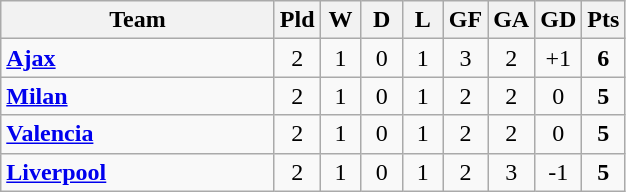<table class="wikitable" style="text-align: center;">
<tr>
<th width="175">Team</th>
<th width="20">Pld</th>
<th width="20">W</th>
<th width="20">D</th>
<th width="20">L</th>
<th width="20">GF</th>
<th width="20">GA</th>
<th width="20">GD</th>
<th width="20">Pts</th>
</tr>
<tr>
<td align=left> <strong><a href='#'>Ajax</a></strong></td>
<td>2</td>
<td>1</td>
<td>0</td>
<td>1</td>
<td>3</td>
<td>2</td>
<td>+1</td>
<td><strong>6</strong></td>
</tr>
<tr>
<td align=left> <strong><a href='#'>Milan</a></strong></td>
<td>2</td>
<td>1</td>
<td>0</td>
<td>1</td>
<td>2</td>
<td>2</td>
<td>0</td>
<td><strong>5</strong></td>
</tr>
<tr>
<td align=left> <strong><a href='#'>Valencia</a></strong></td>
<td>2</td>
<td>1</td>
<td>0</td>
<td>1</td>
<td>2</td>
<td>2</td>
<td>0</td>
<td><strong>5</strong></td>
</tr>
<tr>
<td align=left> <strong><a href='#'>Liverpool</a></strong></td>
<td>2</td>
<td>1</td>
<td>0</td>
<td>1</td>
<td>2</td>
<td>3</td>
<td>-1</td>
<td><strong>5</strong></td>
</tr>
</table>
